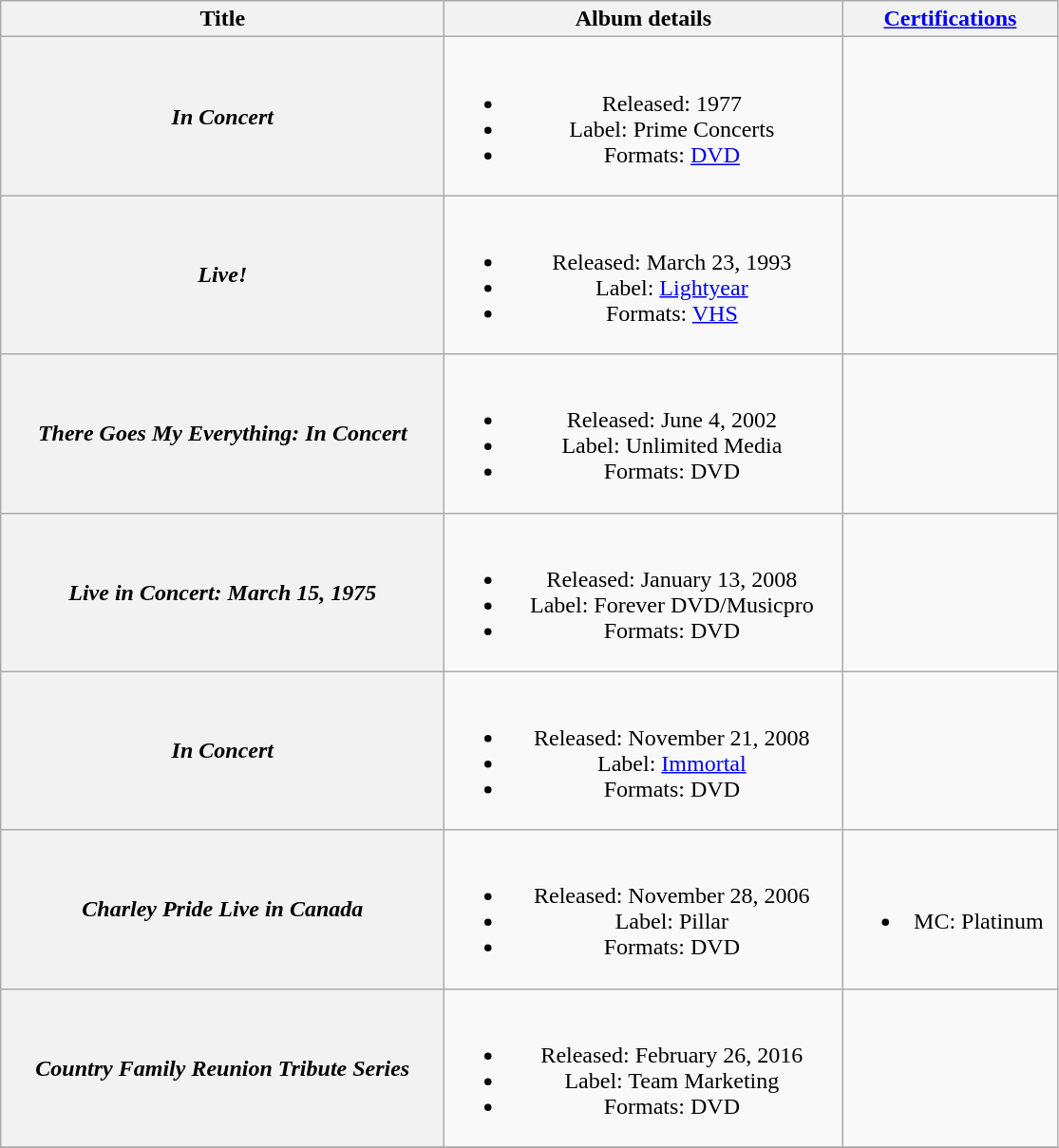<table class="wikitable plainrowheaders" style="text-align:center;">
<tr>
<th scope="col" style="width:19em;">Title</th>
<th scope="col" style="width:17em;">Album details</th>
<th scope="col" style="width:9em;"><a href='#'>Certifications</a></th>
</tr>
<tr>
<th scope="row"><em>In Concert</em></th>
<td><br><ul><li>Released: 1977</li><li>Label: Prime Concerts</li><li>Formats: <a href='#'>DVD</a></li></ul></td>
<td></td>
</tr>
<tr>
<th scope="row"><em>Live!</em></th>
<td><br><ul><li>Released: March 23, 1993</li><li>Label: <a href='#'>Lightyear</a></li><li>Formats: <a href='#'>VHS</a></li></ul></td>
<td></td>
</tr>
<tr>
<th scope="row"><em>There Goes My Everything: In Concert</em></th>
<td><br><ul><li>Released: June 4, 2002</li><li>Label: Unlimited Media</li><li>Formats: DVD</li></ul></td>
<td></td>
</tr>
<tr>
<th scope="row"><em>Live in Concert: March 15, 1975</em></th>
<td><br><ul><li>Released: January 13, 2008</li><li>Label: Forever DVD/Musicpro</li><li>Formats: DVD</li></ul></td>
<td></td>
</tr>
<tr>
<th scope="row"><em>In Concert</em><br></th>
<td><br><ul><li>Released: November 21, 2008</li><li>Label: <a href='#'>Immortal</a></li><li>Formats: DVD</li></ul></td>
<td></td>
</tr>
<tr>
<th scope="row"><em>Charley Pride Live in Canada</em></th>
<td><br><ul><li>Released: November 28, 2006</li><li>Label: Pillar</li><li>Formats: DVD</li></ul></td>
<td><br><ul><li>MC: Platinum</li></ul></td>
</tr>
<tr>
<th scope="row"><em>Country Family Reunion Tribute Series</em><br></th>
<td><br><ul><li>Released: February 26, 2016</li><li>Label: Team Marketing</li><li>Formats: DVD</li></ul></td>
<td></td>
</tr>
<tr>
</tr>
</table>
